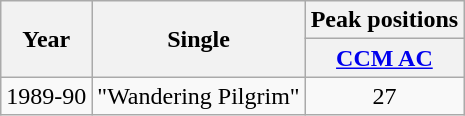<table class="wikitable">
<tr>
<th rowspan="2">Year</th>
<th rowspan="2">Single</th>
<th>Peak positions</th>
</tr>
<tr>
<th><a href='#'>CCM AC</a></th>
</tr>
<tr>
<td>1989-90</td>
<td>"Wandering Pilgrim"</td>
<td align="center">27</td>
</tr>
</table>
